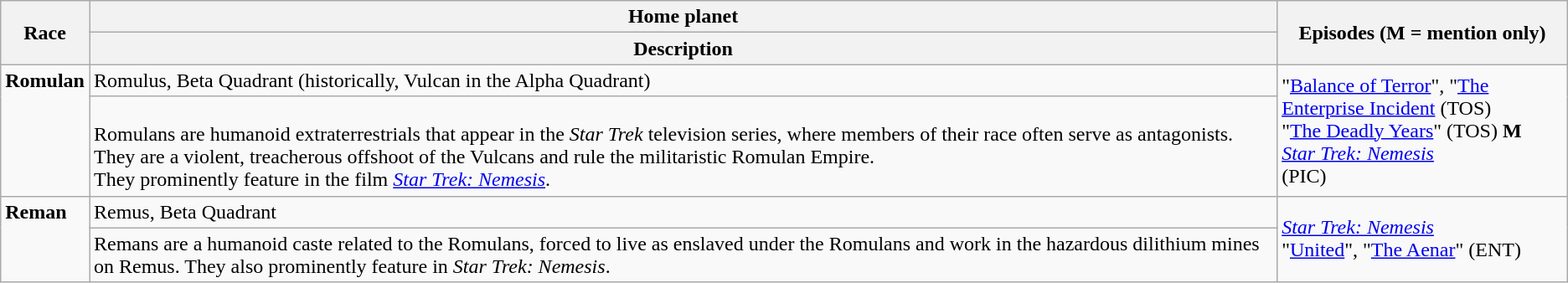<table class="wikitable">
<tr>
<th rowspan="2">Race</th>
<th>Home planet</th>
<th rowspan="2">Episodes (M = mention only)</th>
</tr>
<tr>
<th>Description</th>
</tr>
<tr>
<td rowspan="2" style="vertical-align: top;"><strong>Romulan</strong> </td>
<td>Romulus, Beta Quadrant (historically, Vulcan in the Alpha Quadrant)</td>
<td rowspan="2">"<a href='#'>Balance of Terror</a>", "<a href='#'>The Enterprise Incident</a> (TOS)<br>"<a href='#'>The Deadly Years</a>" (TOS) <strong>M</strong><br><em><a href='#'>Star Trek: Nemesis</a></em><br>(PIC)</td>
</tr>
<tr>
<td><br>Romulans are humanoid extraterrestrials that appear in the <em>Star Trek</em> television series, where members of their race often serve as antagonists. They are a violent, treacherous offshoot of the Vulcans and rule the militaristic Romulan Empire.<br>They prominently feature in the film <em><a href='#'>Star Trek: Nemesis</a></em>.</td>
</tr>
<tr>
<td rowspan="2" style="vertical-align: top;"><strong>Reman</strong> </td>
<td>Remus, Beta Quadrant</td>
<td rowspan="2"><em><a href='#'>Star Trek: Nemesis</a></em><br>"<a href='#'>United</a>", "<a href='#'>The Aenar</a>" (ENT)</td>
</tr>
<tr>
<td>Remans are a humanoid caste related to the Romulans, forced to live as enslaved under the Romulans and work in the hazardous dilithium mines on Remus. They also prominently feature in <em>Star Trek: Nemesis</em>.</td>
</tr>
</table>
